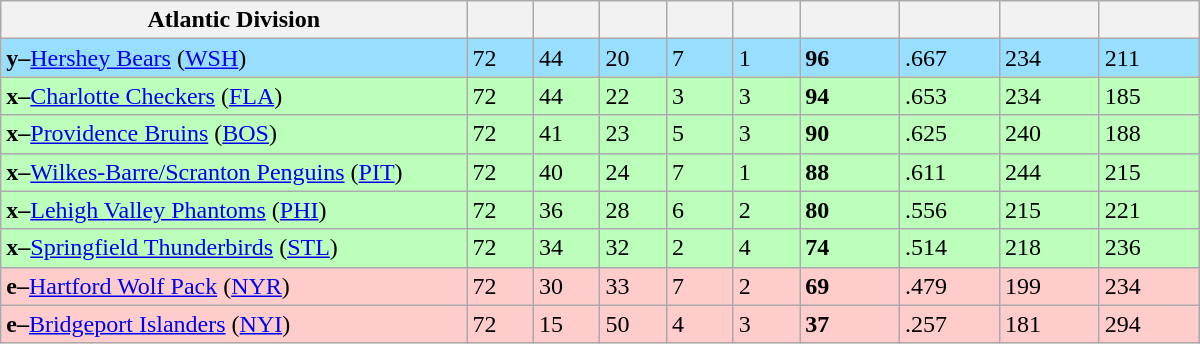<table class="wikitable" style="width:50em">
<tr>
<th width="35%">Atlantic Division</th>
<th width="5%"></th>
<th width="5%"></th>
<th width="5%"></th>
<th width="5%"></th>
<th width="5%"></th>
<th width="7.5%"></th>
<th width="7.5%"></th>
<th width="7.5%"></th>
<th width="7.5%"></th>
</tr>
<tr bgcolor=#97deff>
<td><strong>y–</strong><a href='#'>Hershey Bears</a> (<a href='#'>WSH</a>)</td>
<td>72</td>
<td>44</td>
<td>20</td>
<td>7</td>
<td>1</td>
<td><strong>96</strong></td>
<td>.667</td>
<td>234</td>
<td>211</td>
</tr>
<tr bgcolor=#bbffbb>
<td><strong>x–</strong><a href='#'>Charlotte Checkers</a> (<a href='#'>FLA</a>)</td>
<td>72</td>
<td>44</td>
<td>22</td>
<td>3</td>
<td>3</td>
<td><strong>94</strong></td>
<td>.653</td>
<td>234</td>
<td>185</td>
</tr>
<tr bgcolor=#bbffbb>
<td><strong>x–</strong><a href='#'>Providence Bruins</a> (<a href='#'>BOS</a>)</td>
<td>72</td>
<td>41</td>
<td>23</td>
<td>5</td>
<td>3</td>
<td><strong>90</strong></td>
<td>.625</td>
<td>240</td>
<td>188</td>
</tr>
<tr bgcolor=#bbffbb>
<td><strong>x–</strong><a href='#'>Wilkes-Barre/Scranton Penguins</a> (<a href='#'>PIT</a>)</td>
<td>72</td>
<td>40</td>
<td>24</td>
<td>7</td>
<td>1</td>
<td><strong>88</strong></td>
<td>.611</td>
<td>244</td>
<td>215</td>
</tr>
<tr bgcolor=#bbffbb>
<td><strong>x–</strong><a href='#'>Lehigh Valley Phantoms</a> (<a href='#'>PHI</a>)</td>
<td>72</td>
<td>36</td>
<td>28</td>
<td>6</td>
<td>2</td>
<td><strong>80</strong></td>
<td>.556</td>
<td>215</td>
<td>221</td>
</tr>
<tr bgcolor=#bbffbb>
<td><strong>x–</strong><a href='#'>Springfield Thunderbirds</a> (<a href='#'>STL</a>)</td>
<td>72</td>
<td>34</td>
<td>32</td>
<td>2</td>
<td>4</td>
<td><strong>74</strong></td>
<td>.514</td>
<td>218</td>
<td>236</td>
</tr>
<tr bgcolor=#ffcccc>
<td><strong>e–</strong><a href='#'>Hartford Wolf Pack</a> (<a href='#'>NYR</a>)</td>
<td>72</td>
<td>30</td>
<td>33</td>
<td>7</td>
<td>2</td>
<td><strong>69</strong></td>
<td>.479</td>
<td>199</td>
<td>234</td>
</tr>
<tr bgcolor=#ffcccc>
<td><strong>e–</strong><a href='#'>Bridgeport Islanders</a> (<a href='#'>NYI</a>)</td>
<td>72</td>
<td>15</td>
<td>50</td>
<td>4</td>
<td>3</td>
<td><strong>37</strong></td>
<td>.257</td>
<td>181</td>
<td>294</td>
</tr>
</table>
